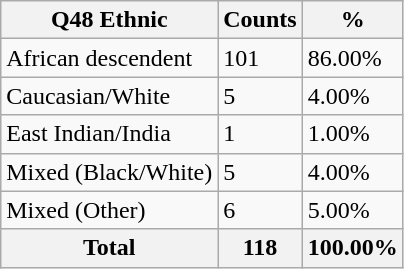<table class="wikitable sortable">
<tr>
<th>Q48 Ethnic</th>
<th>Counts</th>
<th>%</th>
</tr>
<tr>
<td>African descendent</td>
<td>101</td>
<td>86.00%</td>
</tr>
<tr>
<td>Caucasian/White</td>
<td>5</td>
<td>4.00%</td>
</tr>
<tr>
<td>East Indian/India</td>
<td>1</td>
<td>1.00%</td>
</tr>
<tr>
<td>Mixed (Black/White)</td>
<td>5</td>
<td>4.00%</td>
</tr>
<tr>
<td>Mixed (Other)</td>
<td>6</td>
<td>5.00%</td>
</tr>
<tr>
<th>Total</th>
<th>118</th>
<th>100.00%</th>
</tr>
</table>
